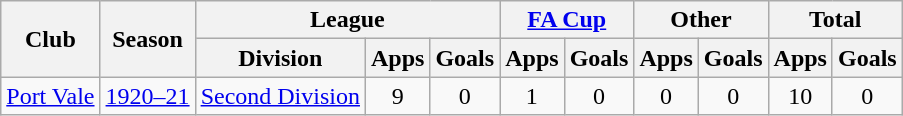<table class="wikitable" style="text-align:center">
<tr>
<th rowspan="2">Club</th>
<th rowspan="2">Season</th>
<th colspan="3">League</th>
<th colspan="2"><a href='#'>FA Cup</a></th>
<th colspan="2">Other</th>
<th colspan="2">Total</th>
</tr>
<tr>
<th>Division</th>
<th>Apps</th>
<th>Goals</th>
<th>Apps</th>
<th>Goals</th>
<th>Apps</th>
<th>Goals</th>
<th>Apps</th>
<th>Goals</th>
</tr>
<tr>
<td><a href='#'>Port Vale</a></td>
<td><a href='#'>1920–21</a></td>
<td><a href='#'>Second Division</a></td>
<td>9</td>
<td>0</td>
<td>1</td>
<td>0</td>
<td>0</td>
<td>0</td>
<td>10</td>
<td>0</td>
</tr>
</table>
